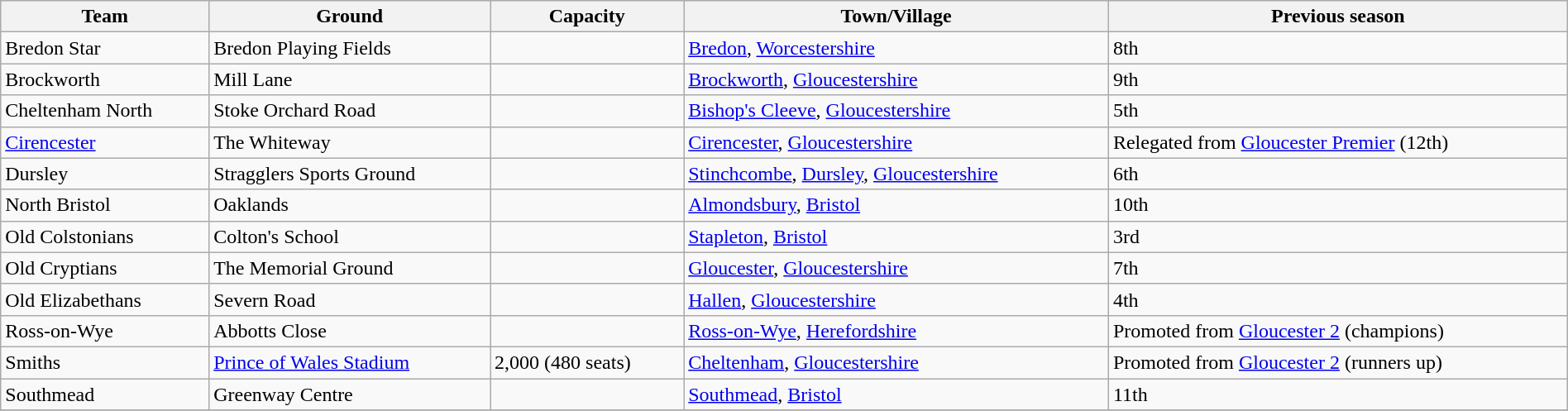<table class="wikitable sortable" width=100%>
<tr>
<th>Team</th>
<th>Ground</th>
<th>Capacity</th>
<th>Town/Village</th>
<th>Previous season</th>
</tr>
<tr>
<td>Bredon Star</td>
<td>Bredon Playing Fields</td>
<td></td>
<td><a href='#'>Bredon</a>, <a href='#'>Worcestershire</a></td>
<td>8th</td>
</tr>
<tr>
<td>Brockworth</td>
<td>Mill Lane</td>
<td></td>
<td><a href='#'>Brockworth</a>, <a href='#'>Gloucestershire</a></td>
<td>9th</td>
</tr>
<tr>
<td>Cheltenham North</td>
<td>Stoke Orchard Road</td>
<td></td>
<td><a href='#'>Bishop's Cleeve</a>, <a href='#'>Gloucestershire</a></td>
<td>5th</td>
</tr>
<tr>
<td><a href='#'>Cirencester</a></td>
<td>The Whiteway</td>
<td></td>
<td><a href='#'>Cirencester</a>, <a href='#'>Gloucestershire</a></td>
<td>Relegated from <a href='#'>Gloucester Premier</a> (12th)</td>
</tr>
<tr>
<td>Dursley</td>
<td>Stragglers Sports Ground</td>
<td></td>
<td><a href='#'>Stinchcombe</a>, <a href='#'>Dursley</a>, <a href='#'>Gloucestershire</a></td>
<td>6th</td>
</tr>
<tr>
<td>North Bristol</td>
<td>Oaklands</td>
<td></td>
<td><a href='#'>Almondsbury</a>, <a href='#'>Bristol</a></td>
<td>10th</td>
</tr>
<tr>
<td>Old Colstonians</td>
<td>Colton's School</td>
<td></td>
<td><a href='#'>Stapleton</a>, <a href='#'>Bristol</a></td>
<td>3rd</td>
</tr>
<tr>
<td>Old Cryptians</td>
<td>The Memorial Ground</td>
<td></td>
<td><a href='#'>Gloucester</a>, <a href='#'>Gloucestershire</a></td>
<td>7th</td>
</tr>
<tr>
<td>Old Elizabethans</td>
<td>Severn Road</td>
<td></td>
<td><a href='#'>Hallen</a>, <a href='#'>Gloucestershire</a></td>
<td>4th</td>
</tr>
<tr>
<td>Ross-on-Wye</td>
<td>Abbotts Close</td>
<td></td>
<td><a href='#'>Ross-on-Wye</a>, <a href='#'>Herefordshire</a></td>
<td>Promoted from <a href='#'>Gloucester 2</a> (champions)</td>
</tr>
<tr>
<td>Smiths</td>
<td><a href='#'>Prince of Wales Stadium</a></td>
<td>2,000 (480 seats)</td>
<td><a href='#'>Cheltenham</a>, <a href='#'>Gloucestershire</a></td>
<td>Promoted from <a href='#'>Gloucester 2</a> (runners up)</td>
</tr>
<tr>
<td>Southmead</td>
<td>Greenway Centre</td>
<td></td>
<td><a href='#'>Southmead</a>, <a href='#'>Bristol</a></td>
<td>11th</td>
</tr>
<tr>
</tr>
</table>
